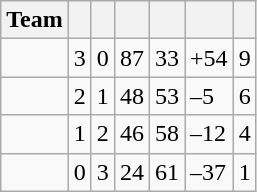<table class="wikitable">
<tr>
<th>Team</th>
<th></th>
<th></th>
<th></th>
<th></th>
<th></th>
<th></th>
</tr>
<tr>
<td></td>
<td>3</td>
<td>0</td>
<td>87</td>
<td>33</td>
<td>+54</td>
<td>9</td>
</tr>
<tr>
<td></td>
<td>2</td>
<td>1</td>
<td>48</td>
<td>53</td>
<td>–5</td>
<td>6</td>
</tr>
<tr>
<td></td>
<td>1</td>
<td>2</td>
<td>46</td>
<td>58</td>
<td>–12</td>
<td>4</td>
</tr>
<tr>
<td></td>
<td>0</td>
<td>3</td>
<td>24</td>
<td>61</td>
<td>–37</td>
<td>1</td>
</tr>
</table>
